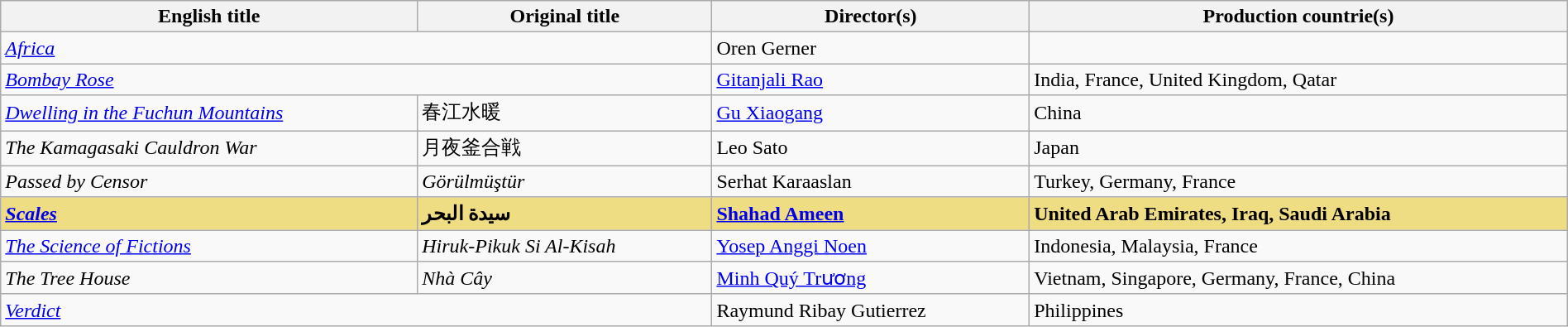<table class="sortable wikitable" style="width:100%; margin-bottom:4px">
<tr>
<th scope="col">English title</th>
<th scope="col">Original title</th>
<th scope="col">Director(s)</th>
<th scope="col">Production countrie(s)</th>
</tr>
<tr>
<td colspan="2"><em><a href='#'>Africa</a></em></td>
<td>Oren Gerner</td>
<td></td>
</tr>
<tr>
<td colspan="2"><em><a href='#'>Bombay Rose</a></em></td>
<td><a href='#'>Gitanjali Rao</a></td>
<td>India, France, United Kingdom, Qatar</td>
</tr>
<tr>
<td><em><a href='#'>Dwelling in the Fuchun Mountains</a></em></td>
<td>春江水暖</td>
<td><a href='#'>Gu Xiaogang</a></td>
<td>China</td>
</tr>
<tr>
<td><em>The Kamagasaki Cauldron War</em></td>
<td>月夜釜合戦</td>
<td>Leo Sato</td>
<td>Japan</td>
</tr>
<tr>
<td><em>Passed by Censor</em></td>
<td><em>Görülmüştür</em></td>
<td>Serhat Karaaslan</td>
<td>Turkey, Germany, France</td>
</tr>
<tr style="background:#EEDD82; font-weight:bold;">
<td><em><a href='#'>Scales</a></em></td>
<td>سيدة البحر</td>
<td><a href='#'>Shahad Ameen</a></td>
<td>United Arab Emirates, Iraq, Saudi Arabia</td>
</tr>
<tr>
<td><em><a href='#'>The Science of Fictions</a></em></td>
<td><em>Hiruk-Pikuk Si Al-Kisah</em></td>
<td><a href='#'>Yosep Anggi Noen</a></td>
<td>Indonesia, Malaysia, France</td>
</tr>
<tr>
<td><em>The Tree House</em></td>
<td><em>Nhà Cây</em></td>
<td><a href='#'>Minh Quý Trương</a></td>
<td>Vietnam, Singapore, Germany, France, China</td>
</tr>
<tr>
<td colspan="2"><em><a href='#'>Verdict</a></em></td>
<td>Raymund Ribay Gutierrez</td>
<td>Philippines</td>
</tr>
</table>
